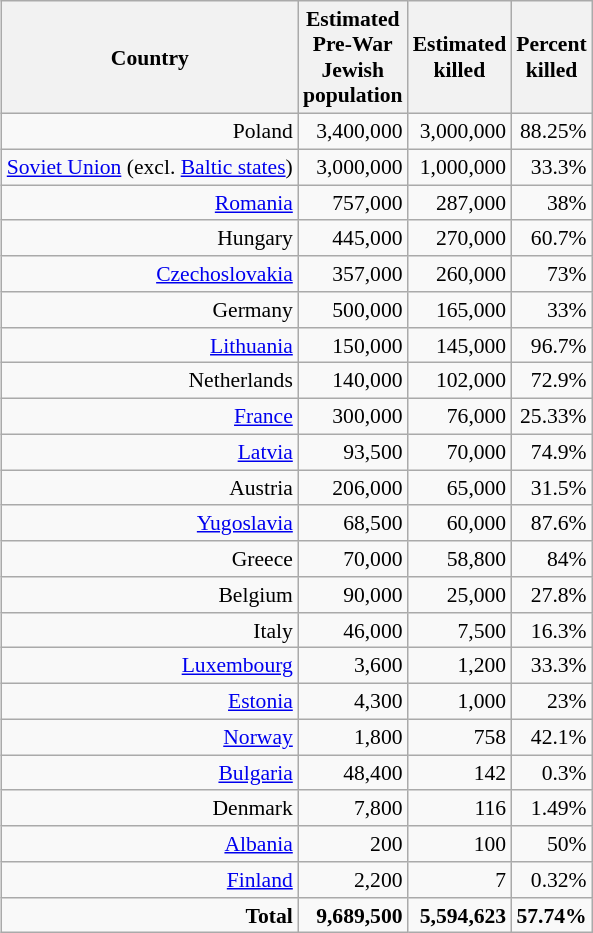<table class="sortable wikitable" style="float:right; clear:left; text-align:right; margin-left:1em; font-size:90%">
<tr>
<th>Country</th>
<th>Estimated<br>Pre-War<br>Jewish<br>population</th>
<th>Estimated<br>killed</th>
<th>Percent<br>killed</th>
</tr>
<tr>
<td>Poland</td>
<td>3,400,000</td>
<td>3,000,000</td>
<td>88.25%</td>
</tr>
<tr>
<td><a href='#'>Soviet Union</a> (excl. <a href='#'>Baltic states</a>)</td>
<td>3,000,000</td>
<td>1,000,000</td>
<td>33.3%</td>
</tr>
<tr>
<td><a href='#'>Romania</a></td>
<td>757,000</td>
<td>287,000</td>
<td>38%</td>
</tr>
<tr>
<td>Hungary</td>
<td>445,000</td>
<td>270,000</td>
<td>60.7%</td>
</tr>
<tr>
<td><a href='#'>Czechoslovakia</a></td>
<td>357,000</td>
<td>260,000</td>
<td>73%</td>
</tr>
<tr>
<td>Germany</td>
<td>500,000</td>
<td>165,000</td>
<td>33%</td>
</tr>
<tr>
<td><a href='#'>Lithuania</a></td>
<td>150,000</td>
<td>145,000</td>
<td>96.7%</td>
</tr>
<tr>
<td>Netherlands</td>
<td>140,000</td>
<td>102,000</td>
<td>72.9%</td>
</tr>
<tr>
<td><a href='#'>France</a></td>
<td>300,000</td>
<td>76,000</td>
<td>25.33%</td>
</tr>
<tr>
<td><a href='#'>Latvia</a></td>
<td>93,500</td>
<td>70,000</td>
<td>74.9%</td>
</tr>
<tr>
<td>Austria</td>
<td>206,000</td>
<td>65,000</td>
<td>31.5%</td>
</tr>
<tr>
<td><a href='#'>Yugoslavia</a></td>
<td>68,500</td>
<td>60,000</td>
<td>87.6%</td>
</tr>
<tr>
<td>Greece</td>
<td>70,000</td>
<td>58,800</td>
<td>84%</td>
</tr>
<tr>
<td>Belgium</td>
<td>90,000</td>
<td>25,000</td>
<td>27.8%</td>
</tr>
<tr>
<td>Italy</td>
<td>46,000</td>
<td>7,500</td>
<td>16.3%</td>
</tr>
<tr>
<td><a href='#'>Luxembourg</a></td>
<td>3,600</td>
<td>1,200</td>
<td>33.3%</td>
</tr>
<tr>
<td><a href='#'>Estonia</a></td>
<td>4,300</td>
<td>1,000</td>
<td>23%</td>
</tr>
<tr>
<td><a href='#'>Norway</a></td>
<td>1,800</td>
<td>758</td>
<td>42.1%</td>
</tr>
<tr>
<td><a href='#'>Bulgaria</a></td>
<td>48,400</td>
<td>142</td>
<td>0.3%</td>
</tr>
<tr>
<td>Denmark</td>
<td>7,800</td>
<td>116</td>
<td>1.49%</td>
</tr>
<tr>
<td><a href='#'>Albania</a></td>
<td>200</td>
<td>100</td>
<td>50%</td>
</tr>
<tr>
<td><a href='#'>Finland</a></td>
<td>2,200</td>
<td>7</td>
<td>0.32%</td>
</tr>
<tr class="sortbottom">
<td><strong>Total</strong></td>
<td><strong>9,689,500</strong></td>
<td><strong>5,594,623</strong></td>
<td><strong>57.74%</strong></td>
</tr>
</table>
